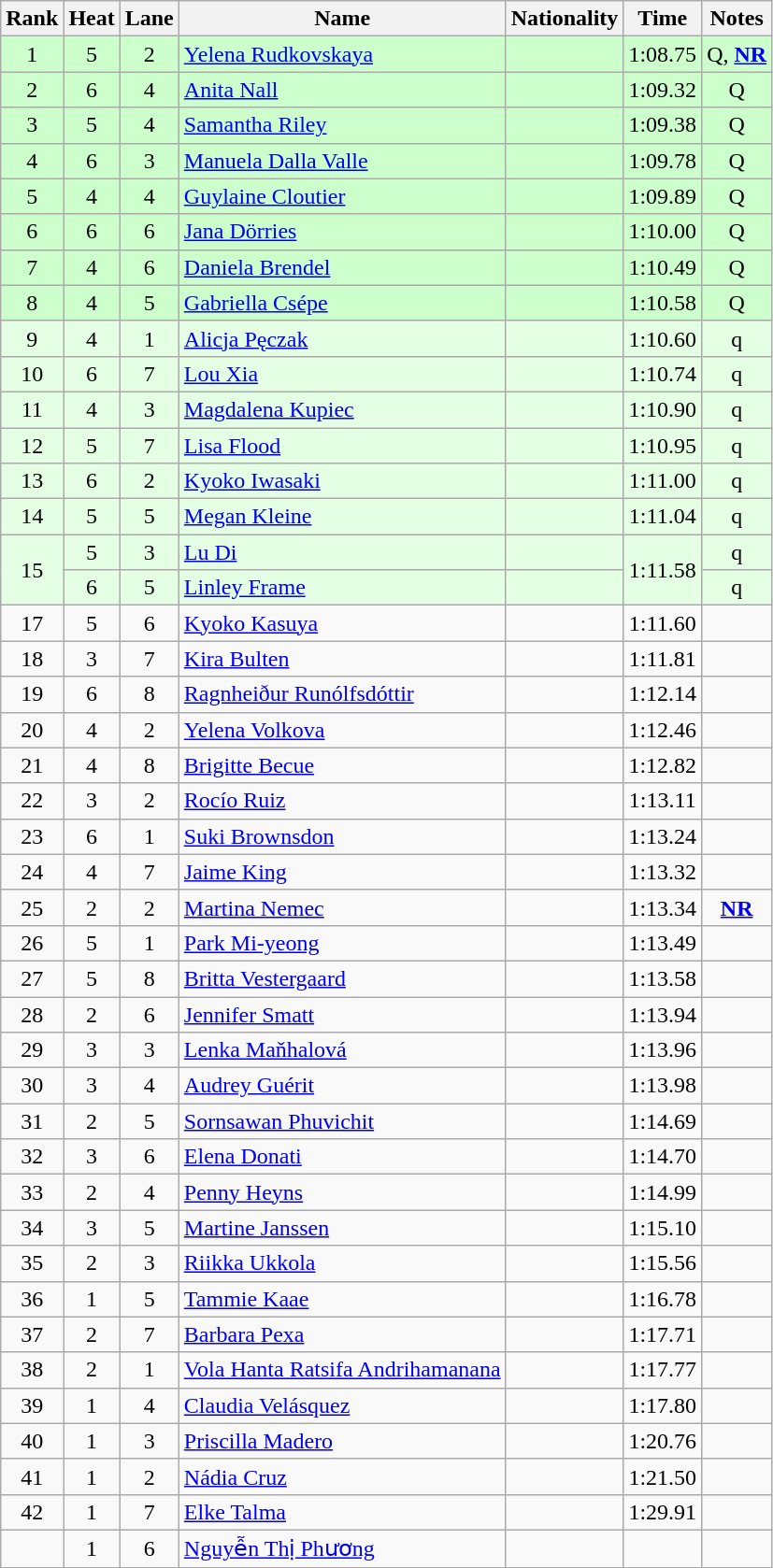<table class="wikitable sortable" style="text-align:center">
<tr>
<th>Rank</th>
<th>Heat</th>
<th>Lane</th>
<th>Name</th>
<th>Nationality</th>
<th>Time</th>
<th>Notes</th>
</tr>
<tr bgcolor=#cfc>
<td>1</td>
<td>5</td>
<td>2</td>
<td align=left><a href='#'>Yelena Rudkovskaya</a></td>
<td align=left></td>
<td>1:08.75</td>
<td>Q, <strong><a href='#'>NR</a></strong></td>
</tr>
<tr bgcolor=#cfc>
<td>2</td>
<td>6</td>
<td>4</td>
<td align=left><a href='#'>Anita Nall</a></td>
<td align=left></td>
<td>1:09.32</td>
<td>Q</td>
</tr>
<tr bgcolor=#cfc>
<td>3</td>
<td>5</td>
<td>4</td>
<td align=left><a href='#'>Samantha Riley</a></td>
<td align=left></td>
<td>1:09.38</td>
<td>Q</td>
</tr>
<tr bgcolor=#cfc>
<td>4</td>
<td>6</td>
<td>3</td>
<td align=left><a href='#'>Manuela Dalla Valle</a></td>
<td align=left></td>
<td>1:09.78</td>
<td>Q</td>
</tr>
<tr bgcolor=#cfc>
<td>5</td>
<td>4</td>
<td>4</td>
<td align=left><a href='#'>Guylaine Cloutier</a></td>
<td align=left></td>
<td>1:09.89</td>
<td>Q</td>
</tr>
<tr bgcolor=#cfc>
<td>6</td>
<td>6</td>
<td>6</td>
<td align=left><a href='#'>Jana Dörries</a></td>
<td align=left></td>
<td>1:10.00</td>
<td>Q</td>
</tr>
<tr bgcolor=#cfc>
<td>7</td>
<td>4</td>
<td>6</td>
<td align=left><a href='#'>Daniela Brendel</a></td>
<td align=left></td>
<td>1:10.49</td>
<td>Q</td>
</tr>
<tr bgcolor=#cfc>
<td>8</td>
<td>4</td>
<td>5</td>
<td align=left><a href='#'>Gabriella Csépe</a></td>
<td align=left></td>
<td>1:10.58</td>
<td>Q</td>
</tr>
<tr bgcolor=e5ffe5>
<td>9</td>
<td>4</td>
<td>1</td>
<td align=left><a href='#'>Alicja Pęczak</a></td>
<td align=left></td>
<td>1:10.60</td>
<td>q</td>
</tr>
<tr bgcolor=e5ffe5>
<td>10</td>
<td>6</td>
<td>7</td>
<td align=left><a href='#'>Lou Xia</a></td>
<td align=left></td>
<td>1:10.74</td>
<td>q</td>
</tr>
<tr bgcolor=e5ffe5>
<td>11</td>
<td>4</td>
<td>3</td>
<td align=left><a href='#'>Magdalena Kupiec</a></td>
<td align=left></td>
<td>1:10.90</td>
<td>q</td>
</tr>
<tr bgcolor=e5ffe5>
<td>12</td>
<td>5</td>
<td>7</td>
<td align=left><a href='#'>Lisa Flood</a></td>
<td align=left></td>
<td>1:10.95</td>
<td>q</td>
</tr>
<tr bgcolor=e5ffe5>
<td>13</td>
<td>6</td>
<td>2</td>
<td align=left><a href='#'>Kyoko Iwasaki</a></td>
<td align=left></td>
<td>1:11.00</td>
<td>q</td>
</tr>
<tr bgcolor=e5ffe5>
<td>14</td>
<td>5</td>
<td>5</td>
<td align=left><a href='#'>Megan Kleine</a></td>
<td align=left></td>
<td>1:11.04</td>
<td>q</td>
</tr>
<tr bgcolor=e5ffe5>
<td rowspan=2>15</td>
<td>5</td>
<td>3</td>
<td align=left><a href='#'>Lu Di</a></td>
<td align=left></td>
<td rowspan=2>1:11.58</td>
<td>q</td>
</tr>
<tr bgcolor=e5ffe5>
<td>6</td>
<td>5</td>
<td align=left><a href='#'>Linley Frame</a></td>
<td align=left></td>
<td>q</td>
</tr>
<tr>
<td>17</td>
<td>5</td>
<td>6</td>
<td align=left><a href='#'>Kyoko Kasuya</a></td>
<td align=left></td>
<td>1:11.60</td>
<td></td>
</tr>
<tr>
<td>18</td>
<td>3</td>
<td>7</td>
<td align=left><a href='#'>Kira Bulten</a></td>
<td align=left></td>
<td>1:11.81</td>
<td></td>
</tr>
<tr>
<td>19</td>
<td>6</td>
<td>8</td>
<td align=left><a href='#'>Ragnheiður Runólfsdóttir</a></td>
<td align=left></td>
<td>1:12.14</td>
<td></td>
</tr>
<tr>
<td>20</td>
<td>4</td>
<td>2</td>
<td align=left><a href='#'>Yelena Volkova</a></td>
<td align=left></td>
<td>1:12.46</td>
<td></td>
</tr>
<tr>
<td>21</td>
<td>4</td>
<td>8</td>
<td align=left><a href='#'>Brigitte Becue</a></td>
<td align=left></td>
<td>1:12.82</td>
<td></td>
</tr>
<tr>
<td>22</td>
<td>3</td>
<td>2</td>
<td align=left><a href='#'>Rocío Ruiz</a></td>
<td align=left></td>
<td>1:13.11</td>
<td></td>
</tr>
<tr>
<td>23</td>
<td>6</td>
<td>1</td>
<td align=left><a href='#'>Suki Brownsdon</a></td>
<td align=left></td>
<td>1:13.24</td>
<td></td>
</tr>
<tr>
<td>24</td>
<td>4</td>
<td>7</td>
<td align=left><a href='#'>Jaime King</a></td>
<td align=left></td>
<td>1:13.32</td>
<td></td>
</tr>
<tr>
<td>25</td>
<td>2</td>
<td>2</td>
<td align=left><a href='#'>Martina Nemec</a></td>
<td align=left></td>
<td>1:13.34</td>
<td><strong><a href='#'>NR</a></strong></td>
</tr>
<tr>
<td>26</td>
<td>5</td>
<td>1</td>
<td align=left><a href='#'>Park Mi-yeong</a></td>
<td align=left></td>
<td>1:13.49</td>
<td></td>
</tr>
<tr>
<td>27</td>
<td>5</td>
<td>8</td>
<td align=left><a href='#'>Britta Vestergaard</a></td>
<td align=left></td>
<td>1:13.58</td>
<td></td>
</tr>
<tr>
<td>28</td>
<td>2</td>
<td>6</td>
<td align=left><a href='#'>Jennifer Smatt</a></td>
<td align=left></td>
<td>1:13.94</td>
<td></td>
</tr>
<tr>
<td>29</td>
<td>3</td>
<td>3</td>
<td align=left><a href='#'>Lenka Maňhalová</a></td>
<td align=left></td>
<td>1:13.96</td>
<td></td>
</tr>
<tr>
<td>30</td>
<td>3</td>
<td>4</td>
<td align=left><a href='#'>Audrey Guérit</a></td>
<td align=left></td>
<td>1:13.98</td>
<td></td>
</tr>
<tr>
<td>31</td>
<td>2</td>
<td>5</td>
<td align=left><a href='#'>Sornsawan Phuvichit</a></td>
<td align=left></td>
<td>1:14.69</td>
<td></td>
</tr>
<tr>
<td>32</td>
<td>3</td>
<td>6</td>
<td align=left><a href='#'>Elena Donati</a></td>
<td align=left></td>
<td>1:14.70</td>
<td></td>
</tr>
<tr>
<td>33</td>
<td>2</td>
<td>4</td>
<td align=left><a href='#'>Penny Heyns</a></td>
<td align=left></td>
<td>1:14.99</td>
<td></td>
</tr>
<tr>
<td>34</td>
<td>3</td>
<td>5</td>
<td align=left><a href='#'>Martine Janssen</a></td>
<td align=left></td>
<td>1:15.10</td>
<td></td>
</tr>
<tr>
<td>35</td>
<td>2</td>
<td>3</td>
<td align=left><a href='#'>Riikka Ukkola</a></td>
<td align=left></td>
<td>1:15.56</td>
<td></td>
</tr>
<tr>
<td>36</td>
<td>1</td>
<td>5</td>
<td align=left><a href='#'>Tammie Kaae</a></td>
<td align=left></td>
<td>1:16.78</td>
<td></td>
</tr>
<tr>
<td>37</td>
<td>2</td>
<td>7</td>
<td align=left><a href='#'>Barbara Pexa</a></td>
<td align=left></td>
<td>1:17.71</td>
<td></td>
</tr>
<tr>
<td>38</td>
<td>2</td>
<td>1</td>
<td align=left><a href='#'>Vola Hanta Ratsifa Andrihamanana</a></td>
<td align=left></td>
<td>1:17.77</td>
<td></td>
</tr>
<tr>
<td>39</td>
<td>1</td>
<td>4</td>
<td align=left><a href='#'>Claudia Velásquez</a></td>
<td align=left></td>
<td>1:17.80</td>
<td></td>
</tr>
<tr>
<td>40</td>
<td>1</td>
<td>3</td>
<td align=left><a href='#'>Priscilla Madero</a></td>
<td align=left></td>
<td>1:20.76</td>
<td></td>
</tr>
<tr>
<td>41</td>
<td>1</td>
<td>2</td>
<td align=left><a href='#'>Nádia Cruz</a></td>
<td align=left></td>
<td>1:21.50</td>
<td></td>
</tr>
<tr>
<td>42</td>
<td>1</td>
<td>7</td>
<td align=left><a href='#'>Elke Talma</a></td>
<td align=left></td>
<td>1:29.91</td>
<td></td>
</tr>
<tr>
<td></td>
<td>1</td>
<td>6</td>
<td align=left><a href='#'>Nguyễn Thị Phương</a></td>
<td align=left></td>
<td></td>
<td></td>
</tr>
</table>
